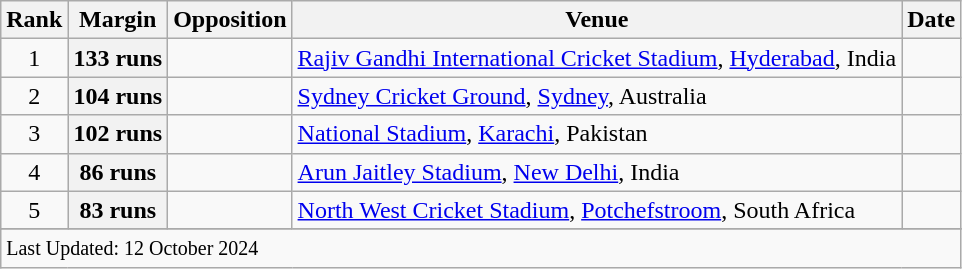<table class="wikitable plainrowheaders sortable">
<tr>
<th scope=col>Rank</th>
<th scope=col>Margin</th>
<th scope=col>Opposition</th>
<th scope=col>Venue</th>
<th scope=col>Date</th>
</tr>
<tr>
<td align=center>1</td>
<th scope=row style=text-align:center;>133 runs</th>
<td></td>
<td><a href='#'>Rajiv Gandhi International Cricket Stadium</a>, <a href='#'>Hyderabad</a>, India</td>
<td></td>
</tr>
<tr>
<td align=center>2</td>
<th scope=row style=text-align:center;>104 runs</th>
<td></td>
<td><a href='#'>Sydney Cricket Ground</a>, <a href='#'>Sydney</a>, Australia</td>
<td> </td>
</tr>
<tr>
<td align=center>3</td>
<th scope=row style=text-align:center;>102 runs</th>
<td></td>
<td><a href='#'>National Stadium</a>, <a href='#'>Karachi</a>, Pakistan</td>
<td></td>
</tr>
<tr>
<td align=center>4</td>
<th scope=row style=text-align:center;>86 runs</th>
<td></td>
<td><a href='#'>Arun Jaitley Stadium</a>, <a href='#'>New Delhi</a>, India</td>
<td></td>
</tr>
<tr>
<td align=center>5</td>
<th scope=row style=text-align:center;>83 runs</th>
<td></td>
<td><a href='#'>North West Cricket Stadium</a>, <a href='#'>Potchefstroom</a>, South Africa</td>
<td></td>
</tr>
<tr>
</tr>
<tr class=sortbottom>
<td colspan=5><small>Last Updated: 12 October 2024</small></td>
</tr>
</table>
